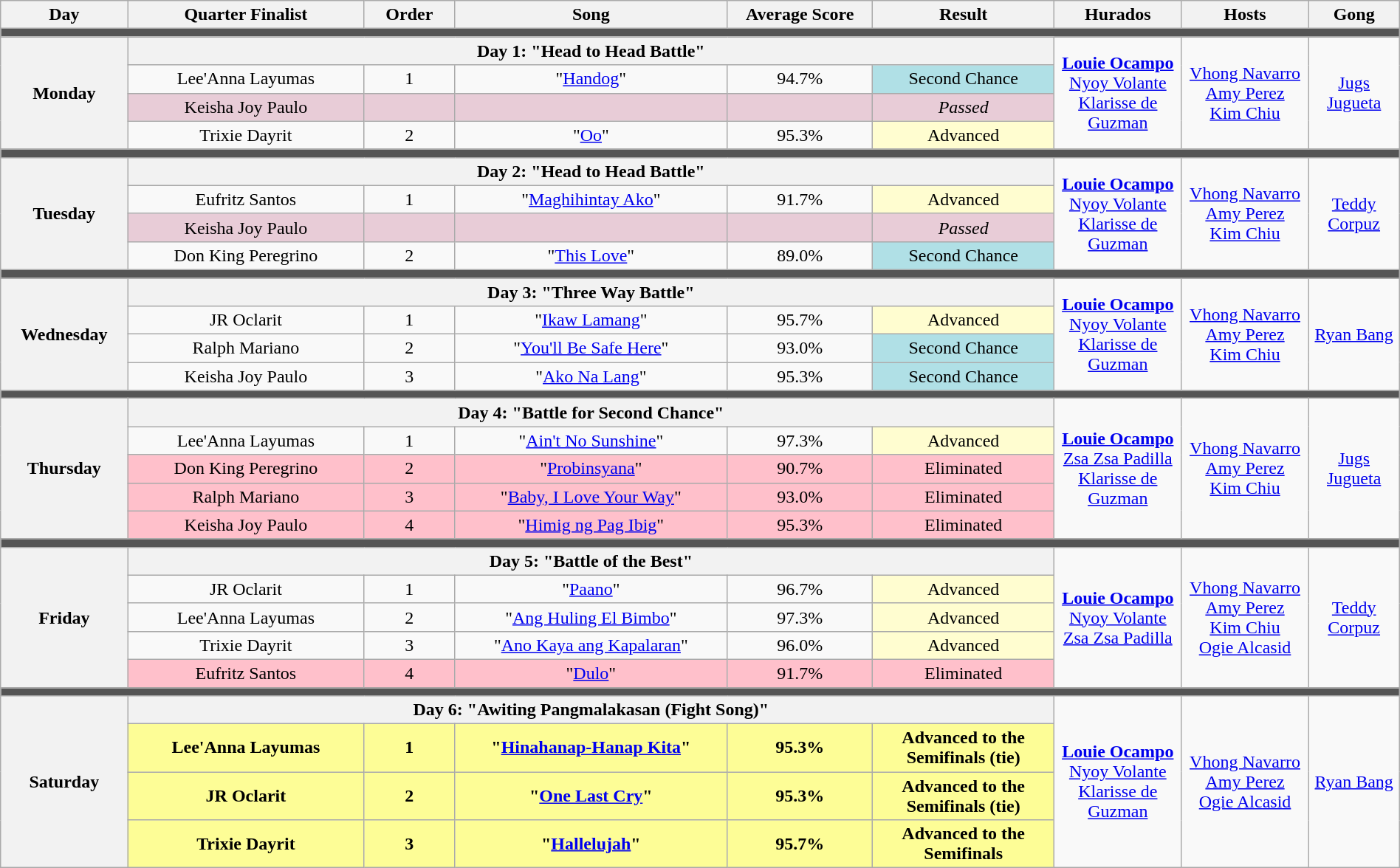<table class="wikitable mw-collapsible mw-collapsed" style="text-align:center; width:100%;">
<tr>
<th width="07%">Day</th>
<th width="13%">Quarter Finalist</th>
<th width="05%">Order</th>
<th width="15%">Song</th>
<th width="08%">Average Score</th>
<th width="10%">Result</th>
<th width="07%">Hurados</th>
<th width="07%">Hosts</th>
<th width="05%">Gong</th>
</tr>
<tr>
<td colspan="9" style="background-color:#555;"></td>
</tr>
<tr>
<th rowspan="4">Monday<br><small></small></th>
<th colspan="5">Day 1: "Head to Head Battle"</th>
<td rowspan="4"><strong><a href='#'>Louie Ocampo</a></strong><br><a href='#'>Nyoy Volante</a><br><a href='#'>Klarisse de Guzman</a></td>
<td rowspan="4"><a href='#'>Vhong Navarro</a><br><a href='#'>Amy Perez</a><br><a href='#'>Kim Chiu</a></td>
<td rowspan="4"><a href='#'>Jugs Jugueta</a></td>
</tr>
<tr>
<td>Lee'Anna Layumas</td>
<td>1</td>
<td>"<a href='#'>Handog</a>"</td>
<td>94.7%</td>
<td style="background-color:#b0e0e6;">Second Chance</td>
</tr>
<tr style="background-color:#E8CCD7;" |>
<td>Keisha Joy Paulo</td>
<td></td>
<td></td>
<td></td>
<td><em>Passed</em></td>
</tr>
<tr>
<td>Trixie Dayrit</td>
<td>2</td>
<td>"<a href='#'>Oo</a>"</td>
<td>95.3%</td>
<td style="background-color:#FFFDD0;">Advanced</td>
</tr>
<tr>
<td colspan="9" style="background-color:#555;"></td>
</tr>
<tr>
<th rowspan="4">Tuesday<br><small></small></th>
<th colspan="5">Day 2: "Head to Head Battle"</th>
<td rowspan="4"><strong><a href='#'>Louie Ocampo</a></strong><br><a href='#'>Nyoy Volante</a><br><a href='#'>Klarisse de Guzman</a></td>
<td rowspan="4"><a href='#'>Vhong Navarro</a><br><a href='#'>Amy Perez</a><br><a href='#'>Kim Chiu</a></td>
<td rowspan="4"><a href='#'>Teddy Corpuz</a></td>
</tr>
<tr>
<td>Eufritz Santos</td>
<td>1</td>
<td>"<a href='#'>Maghihintay Ako</a>"</td>
<td>91.7%</td>
<td style="background-color:#FFFDD0;">Advanced</td>
</tr>
<tr style="background-color:#E8CCD7;" |>
<td>Keisha Joy Paulo</td>
<td></td>
<td></td>
<td></td>
<td><em>Passed</em></td>
</tr>
<tr>
<td>Don King Peregrino</td>
<td>2</td>
<td>"<a href='#'>This Love</a>"</td>
<td>89.0%</td>
<td style="background-color:#b0e0e6;">Second Chance</td>
</tr>
<tr>
<td colspan="9" style="background-color:#555;"></td>
</tr>
<tr>
<th rowspan="4">Wednesday<br><small></small></th>
<th colspan="5">Day 3: "Three Way Battle"</th>
<td rowspan="4"><strong><a href='#'>Louie Ocampo</a></strong><br><a href='#'>Nyoy Volante</a><br><a href='#'>Klarisse de Guzman</a></td>
<td rowspan="4"><a href='#'>Vhong Navarro</a><br><a href='#'>Amy Perez</a><br><a href='#'>Kim Chiu</a></td>
<td rowspan="4"><a href='#'>Ryan Bang</a></td>
</tr>
<tr>
<td>JR Oclarit</td>
<td>1</td>
<td>"<a href='#'>Ikaw Lamang</a>"</td>
<td>95.7%</td>
<td style="background-color:#FFFDD0;">Advanced</td>
</tr>
<tr>
<td>Ralph Mariano</td>
<td>2</td>
<td>"<a href='#'>You'll Be Safe Here</a>"</td>
<td>93.0%</td>
<td style="background-color:#b0e0e6;">Second Chance</td>
</tr>
<tr>
<td>Keisha Joy Paulo</td>
<td>3</td>
<td>"<a href='#'>Ako Na Lang</a>"</td>
<td>95.3%</td>
<td style="background-color:#b0e0e6;">Second Chance</td>
</tr>
<tr>
<td colspan="9" style="background-color:#555;"></td>
</tr>
<tr>
<th rowspan="5">Thursday<br><small></small></th>
<th colspan="5">Day 4: "Battle for Second Chance"</th>
<td rowspan="5"><strong><a href='#'>Louie Ocampo</a></strong><br><a href='#'>Zsa Zsa Padilla</a><br><a href='#'>Klarisse de Guzman</a></td>
<td rowspan="5"><a href='#'>Vhong Navarro</a><br><a href='#'>Amy Perez</a><br><a href='#'>Kim Chiu</a></td>
<td rowspan="5"><a href='#'>Jugs Jugueta</a></td>
</tr>
<tr>
<td>Lee'Anna Layumas</td>
<td>1</td>
<td>"<a href='#'>Ain't No Sunshine</a>"</td>
<td>97.3%</td>
<td style="background-color:#FFFDD0;">Advanced</td>
</tr>
<tr style="background-color:pink;" |>
<td>Don King Peregrino</td>
<td>2</td>
<td>"<a href='#'>Probinsyana</a>"</td>
<td>90.7%</td>
<td>Eliminated</td>
</tr>
<tr style="background-color:pink;" |>
<td>Ralph Mariano</td>
<td>3</td>
<td>"<a href='#'>Baby, I Love Your Way</a>"</td>
<td>93.0%</td>
<td>Eliminated</td>
</tr>
<tr style="background-color:pink;" |>
<td>Keisha Joy Paulo</td>
<td>4</td>
<td>"<a href='#'>Himig ng Pag Ibig</a>"</td>
<td>95.3%</td>
<td>Eliminated</td>
</tr>
<tr>
<td colspan="9" style="background-color:#555;"></td>
</tr>
<tr>
<th rowspan="5">Friday<br><small></small></th>
<th colspan="5">Day 5: "Battle of the Best"</th>
<td rowspan="5"><strong><a href='#'>Louie Ocampo</a></strong><br><a href='#'>Nyoy Volante</a><br><a href='#'>Zsa Zsa Padilla</a></td>
<td rowspan="5"><a href='#'>Vhong Navarro</a><br><a href='#'>Amy Perez</a><br><a href='#'>Kim Chiu</a><br><a href='#'>Ogie Alcasid</a></td>
<td rowspan="5"><a href='#'>Teddy Corpuz</a></td>
</tr>
<tr>
<td>JR Oclarit</td>
<td>1</td>
<td>"<a href='#'>Paano</a>"</td>
<td>96.7%</td>
<td style="background-color:#FFFDD0;">Advanced</td>
</tr>
<tr>
<td>Lee'Anna Layumas</td>
<td>2</td>
<td>"<a href='#'>Ang Huling El Bimbo</a>"</td>
<td>97.3%</td>
<td style="background-color:#FFFDD0;">Advanced</td>
</tr>
<tr>
<td>Trixie Dayrit</td>
<td>3</td>
<td>"<a href='#'>Ano Kaya ang Kapalaran</a>"</td>
<td>96.0%</td>
<td style="background-color:#FFFDD0;">Advanced</td>
</tr>
<tr style="background-color:pink;" |>
<td>Eufritz Santos</td>
<td>4</td>
<td>"<a href='#'>Dulo</a>"</td>
<td>91.7%</td>
<td>Eliminated</td>
</tr>
<tr>
<td colspan="9" style="background-color:#555;"></td>
</tr>
<tr>
<th rowspan="4">Saturday<br><small></small></th>
<th colspan="5">Day 6: "Awiting Pangmalakasan (Fight Song)"</th>
<td rowspan="4"><strong><a href='#'>Louie Ocampo</a></strong><br><a href='#'>Nyoy Volante</a><br><a href='#'>Klarisse de Guzman</a></td>
<td rowspan="4"><a href='#'>Vhong Navarro</a><br><a href='#'>Amy Perez</a><br><a href='#'>Ogie Alcasid</a></td>
<td rowspan="4"><a href='#'>Ryan Bang</a></td>
</tr>
<tr style="background-color:#FDFD96;" |>
<td><strong>Lee'Anna Layumas</strong></td>
<td><strong>1</strong></td>
<td><strong>"<a href='#'>Hinahanap-Hanap Kita</a>"</strong></td>
<td><strong>95.3%</strong></td>
<td><strong>Advanced to the Semifinals (tie)</strong></td>
</tr>
<tr style="background-color:#FDFD96;" |>
<td><strong>JR Oclarit</strong></td>
<td><strong>2</strong></td>
<td><strong>"<a href='#'>One Last Cry</a>"</strong></td>
<td><strong>95.3%</strong></td>
<td><strong>Advanced to the Semifinals (tie)</strong></td>
</tr>
<tr style="background-color:#FDFD96;" |>
<td><strong>Trixie Dayrit</strong></td>
<td><strong>3</strong></td>
<td><strong>"<a href='#'>Hallelujah</a>"</strong></td>
<td><strong>95.7%</strong></td>
<td><strong>Advanced to the Semifinals</strong></td>
</tr>
</table>
